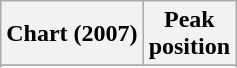<table class="wikitable sortable plainrowheaders" style="text-align:center">
<tr>
<th scope="col">Chart (2007)</th>
<th scope="col">Peak<br>position</th>
</tr>
<tr>
</tr>
<tr>
</tr>
</table>
